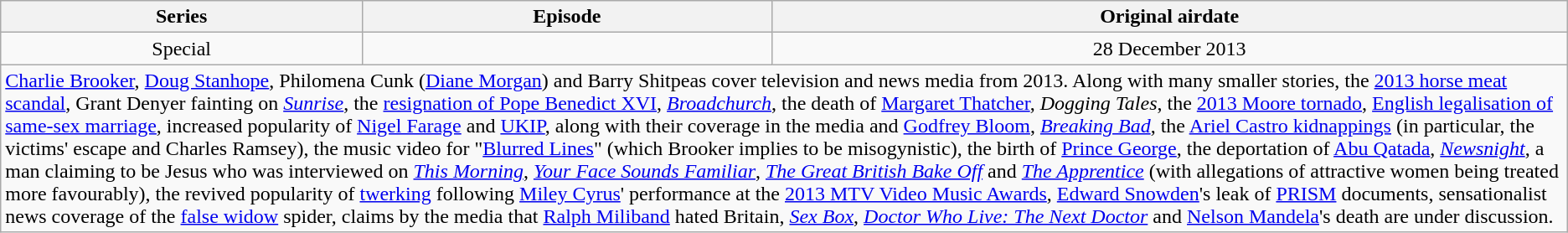<table class="wikitable" style="text-align:center">
<tr>
<th>Series</th>
<th>Episode</th>
<th>Original airdate</th>
</tr>
<tr>
<td>Special</td>
<td></td>
<td>28 December 2013</td>
</tr>
<tr>
<td colspan="3" align="left"><a href='#'>Charlie Brooker</a>, <a href='#'>Doug Stanhope</a>, Philomena Cunk (<a href='#'>Diane Morgan</a>) and Barry Shitpeas cover television and news media from 2013. Along with many smaller stories, the <a href='#'>2013 horse meat scandal</a>, Grant Denyer fainting on <em><a href='#'>Sunrise</a></em>, the <a href='#'>resignation of Pope Benedict XVI</a>, <em><a href='#'>Broadchurch</a></em>, the death of <a href='#'>Margaret Thatcher</a>, <em>Dogging Tales</em>, the <a href='#'>2013 Moore tornado</a>, <a href='#'>English legalisation of same-sex marriage</a>, increased popularity of <a href='#'>Nigel Farage</a> and <a href='#'>UKIP</a>, along with their coverage in the media and <a href='#'>Godfrey Bloom</a>, <em><a href='#'>Breaking Bad</a></em>, the <a href='#'>Ariel Castro kidnappings</a> (in particular, the victims' escape and Charles Ramsey), the music video for "<a href='#'>Blurred Lines</a>" (which Brooker implies to be misogynistic), the birth of <a href='#'>Prince George</a>, the deportation of <a href='#'>Abu Qatada</a>, <em><a href='#'>Newsnight</a></em>, a man claiming to be Jesus who was interviewed on <em><a href='#'>This Morning</a></em>, <em><a href='#'>Your Face Sounds Familiar</a></em>, <em><a href='#'>The Great British Bake Off</a></em> and <em><a href='#'>The Apprentice</a></em> (with allegations of attractive women being treated more favourably), the revived popularity of <a href='#'>twerking</a> following <a href='#'>Miley Cyrus</a>' performance at the <a href='#'>2013 MTV Video Music Awards</a>, <a href='#'>Edward Snowden</a>'s leak of <a href='#'>PRISM</a> documents, sensationalist news coverage of the <a href='#'>false widow</a> spider, claims by the media that <a href='#'>Ralph Miliband</a> hated Britain, <em><a href='#'>Sex Box</a></em>, <em><a href='#'>Doctor Who Live: The Next Doctor</a></em> and <a href='#'>Nelson Mandela</a>'s death are under discussion.</td>
</tr>
</table>
